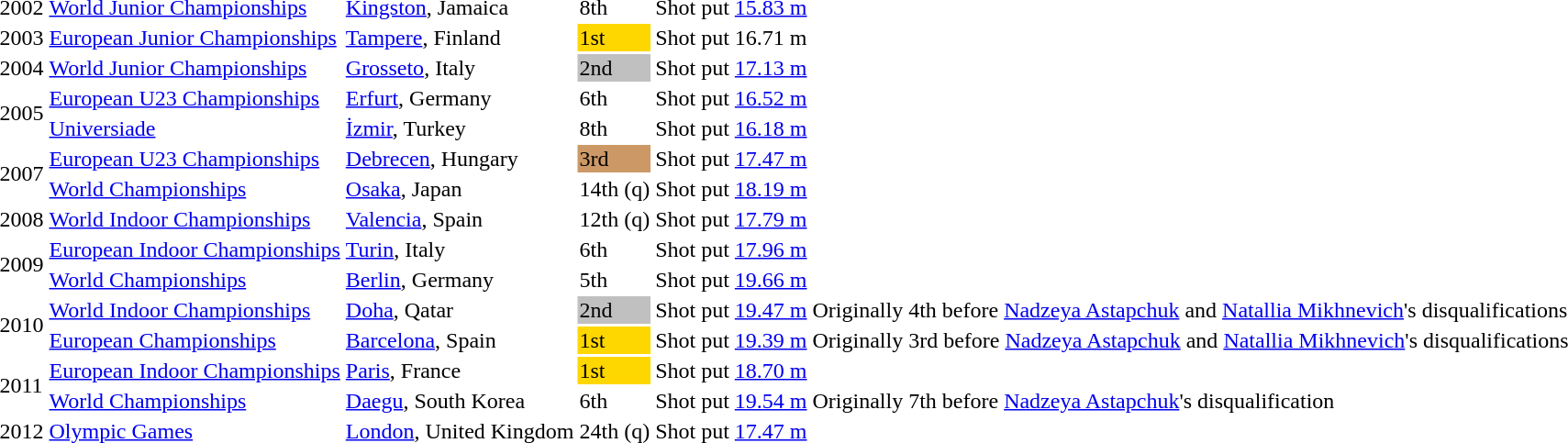<table>
<tr>
<td>2002</td>
<td><a href='#'>World Junior Championships</a></td>
<td><a href='#'>Kingston</a>, Jamaica</td>
<td>8th</td>
<td>Shot put</td>
<td><a href='#'>15.83 m</a></td>
</tr>
<tr>
<td>2003</td>
<td><a href='#'>European Junior Championships</a></td>
<td><a href='#'>Tampere</a>, Finland</td>
<td bgcolor="gold">1st</td>
<td>Shot put</td>
<td>16.71 m</td>
</tr>
<tr>
<td>2004</td>
<td><a href='#'>World Junior Championships</a></td>
<td><a href='#'>Grosseto</a>, Italy</td>
<td bgcolor="silver">2nd</td>
<td>Shot put</td>
<td><a href='#'>17.13 m</a></td>
</tr>
<tr>
<td rowspan=2>2005</td>
<td><a href='#'>European U23 Championships</a></td>
<td><a href='#'>Erfurt</a>, Germany</td>
<td>6th</td>
<td>Shot put</td>
<td><a href='#'>16.52 m</a></td>
</tr>
<tr>
<td><a href='#'>Universiade</a></td>
<td><a href='#'>İzmir</a>, Turkey</td>
<td>8th</td>
<td>Shot put</td>
<td><a href='#'>16.18 m</a></td>
</tr>
<tr>
<td rowspan=2>2007</td>
<td><a href='#'>European U23 Championships</a></td>
<td><a href='#'>Debrecen</a>, Hungary</td>
<td bgcolor=cc9966>3rd</td>
<td>Shot put</td>
<td><a href='#'>17.47 m</a></td>
</tr>
<tr>
<td><a href='#'>World Championships</a></td>
<td><a href='#'>Osaka</a>, Japan</td>
<td>14th (q)</td>
<td>Shot put</td>
<td><a href='#'>18.19 m</a></td>
</tr>
<tr>
<td>2008</td>
<td><a href='#'>World Indoor Championships</a></td>
<td><a href='#'>Valencia</a>, Spain</td>
<td>12th (q)</td>
<td>Shot put</td>
<td><a href='#'>17.79 m</a></td>
</tr>
<tr>
<td rowspan=2>2009</td>
<td><a href='#'>European Indoor Championships</a></td>
<td><a href='#'>Turin</a>, Italy</td>
<td>6th</td>
<td>Shot put</td>
<td><a href='#'>17.96 m</a></td>
</tr>
<tr>
<td><a href='#'>World Championships</a></td>
<td><a href='#'>Berlin</a>, Germany</td>
<td>5th</td>
<td>Shot put</td>
<td><a href='#'>19.66 m</a></td>
</tr>
<tr>
<td rowspan=2>2010</td>
<td><a href='#'>World Indoor Championships</a></td>
<td><a href='#'>Doha</a>, Qatar</td>
<td bgcolor="silver">2nd</td>
<td>Shot put</td>
<td><a href='#'>19.47 m</a></td>
<td>Originally 4th before <a href='#'>Nadzeya Astapchuk</a> and <a href='#'>Natallia Mikhnevich</a>'s disqualifications</td>
</tr>
<tr>
<td><a href='#'>European Championships</a></td>
<td><a href='#'>Barcelona</a>, Spain</td>
<td bgcolor=gold>1st</td>
<td>Shot put</td>
<td><a href='#'>19.39 m</a></td>
<td>Originally 3rd before <a href='#'>Nadzeya Astapchuk</a> and <a href='#'>Natallia Mikhnevich</a>'s disqualifications</td>
</tr>
<tr>
<td rowspan=2>2011</td>
<td><a href='#'>European Indoor Championships</a></td>
<td><a href='#'>Paris</a>, France</td>
<td bgcolor="gold">1st</td>
<td>Shot put</td>
<td><a href='#'>18.70 m</a></td>
</tr>
<tr>
<td><a href='#'>World Championships</a></td>
<td><a href='#'>Daegu</a>, South Korea</td>
<td>6th</td>
<td>Shot put</td>
<td><a href='#'>19.54 m</a></td>
<td>Originally 7th before <a href='#'>Nadzeya Astapchuk</a>'s disqualification</td>
</tr>
<tr>
<td>2012</td>
<td><a href='#'>Olympic Games</a></td>
<td><a href='#'>London</a>, United Kingdom</td>
<td>24th (q)</td>
<td>Shot put</td>
<td><a href='#'>17.47 m</a></td>
</tr>
</table>
